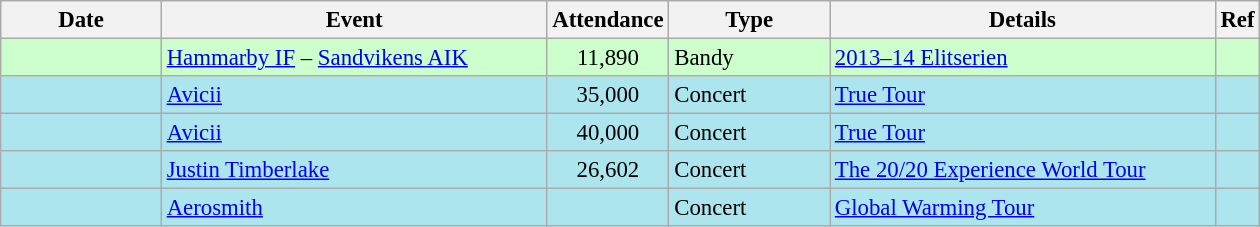<table class="wikitable sortable" style="text-align: left; font-size: 95%;">
<tr>
<th width=100>Date</th>
<th width=250 class="unsortable">Event</th>
<th width=50>Attendance</th>
<th class="unsortable" width=100>Type</th>
<th width=250 class="unsortable">Details</th>
<th class="unsortable" width=20>Ref</th>
</tr>
<tr style="background:#cfc;">
<td></td>
<td><a href='#'>Hammarby IF</a> – <a href='#'>Sandvikens AIK</a></td>
<td align="center">11,890</td>
<td>Bandy</td>
<td><a href='#'>2013–14 Elitserien</a></td>
<td></td>
</tr>
<tr bgcolor="#ace5ee">
<td></td>
<td><a href='#'>Avicii</a></td>
<td align="center">35,000</td>
<td>Concert</td>
<td><a href='#'>True Tour</a></td>
<td></td>
</tr>
<tr bgcolor="#ace5ee">
<td></td>
<td><a href='#'>Avicii</a></td>
<td align="center">40,000</td>
<td>Concert</td>
<td><a href='#'>True Tour</a></td>
<td></td>
</tr>
<tr bgcolor="#ace5ee">
<td></td>
<td><a href='#'>Justin Timberlake</a></td>
<td align="center">26,602</td>
<td>Concert</td>
<td><a href='#'>The 20/20 Experience World Tour</a></td>
<td></td>
</tr>
<tr bgcolor="#ace5ee">
<td></td>
<td><a href='#'>Aerosmith</a></td>
<td align="center"></td>
<td>Concert</td>
<td><a href='#'>Global Warming Tour</a></td>
<td></td>
</tr>
</table>
